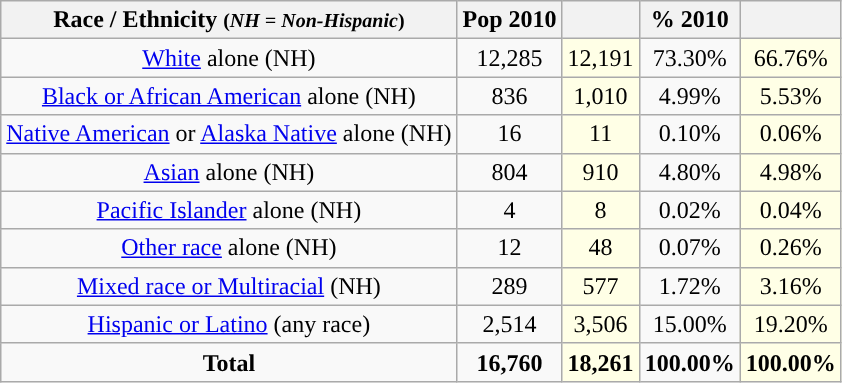<table class="wikitable" style="text-align:center;">
<tr>
<th>Race / Ethnicity <small>(<em>NH = Non-Hispanic</em>)</small></th>
<th>Pop 2010</th>
<th></th>
<th>% 2010</th>
<th></th>
</tr>
<tr>
<td><a href='#'>White</a> alone (NH)</td>
<td>12,285</td>
<td style='background: #ffffe6;'>12,191</td>
<td>73.30%</td>
<td style='background: #ffffe6;'>66.76%</td>
</tr>
<tr>
<td><a href='#'>Black or African American</a> alone (NH)</td>
<td>836</td>
<td style='background: #ffffe6;'>1,010</td>
<td>4.99%</td>
<td style='background: #ffffe6;'>5.53%</td>
</tr>
<tr>
<td><a href='#'>Native American</a> or <a href='#'>Alaska Native</a> alone (NH)</td>
<td>16</td>
<td style='background: #ffffe6;'>11</td>
<td>0.10%</td>
<td style='background: #ffffe6;'>0.06%</td>
</tr>
<tr>
<td><a href='#'>Asian</a> alone (NH)</td>
<td>804</td>
<td style='background: #ffffe6;'>910</td>
<td>4.80%</td>
<td style='background: #ffffe6;'>4.98%</td>
</tr>
<tr>
<td><a href='#'>Pacific Islander</a> alone (NH)</td>
<td>4</td>
<td style='background: #ffffe6;'>8</td>
<td>0.02%</td>
<td style='background: #ffffe6;'>0.04%</td>
</tr>
<tr>
<td><a href='#'>Other race</a> alone (NH)</td>
<td>12</td>
<td style='background: #ffffe6;'>48</td>
<td>0.07%</td>
<td style='background: #ffffe6;'>0.26%</td>
</tr>
<tr>
<td><a href='#'>Mixed race or Multiracial</a> (NH)</td>
<td>289</td>
<td style='background: #ffffe6;'>577</td>
<td>1.72%</td>
<td style='background: #ffffe6;'>3.16%</td>
</tr>
<tr>
<td><a href='#'>Hispanic or Latino</a> (any race)</td>
<td>2,514</td>
<td style='background: #ffffe6;'>3,506</td>
<td>15.00%</td>
<td style='background: #ffffe6;'>19.20%</td>
</tr>
<tr>
<td><strong>Total</strong></td>
<td><strong>16,760</strong></td>
<td style='background: #ffffe6;'><strong>18,261</strong></td>
<td><strong>100.00%</strong></td>
<td style='background: #ffffe6;'><strong>100.00%</strong></td>
</tr>
</table>
